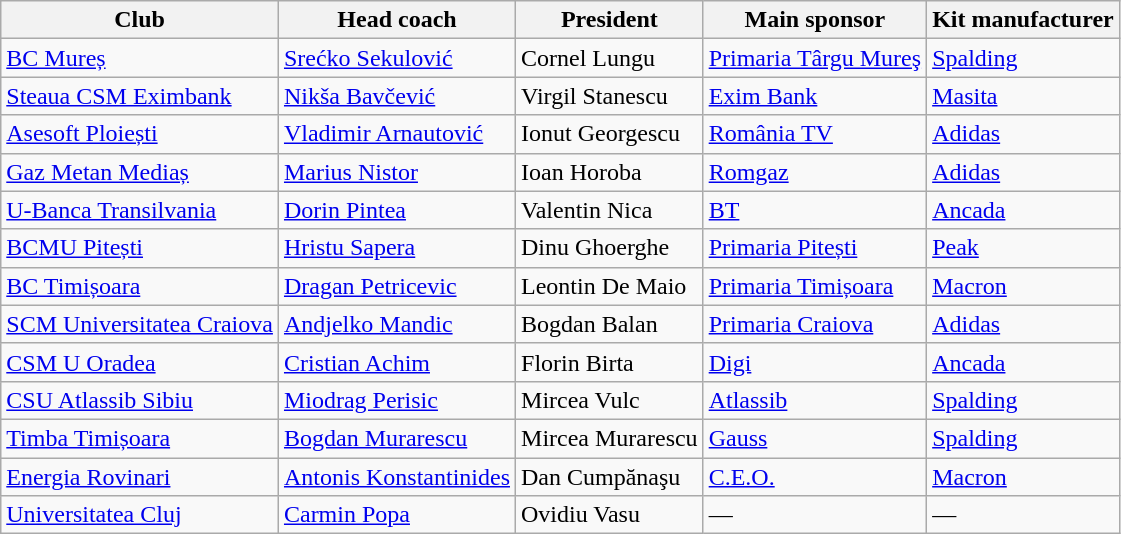<table class="wikitable sortable">
<tr>
<th>Club</th>
<th>Head coach</th>
<th>President</th>
<th>Main sponsor</th>
<th>Kit manufacturer</th>
</tr>
<tr>
<td><a href='#'>BC Mureș</a></td>
<td> <a href='#'>Srećko Sekulović</a></td>
<td> Cornel Lungu</td>
<td><a href='#'>Primaria Târgu Mureş</a></td>
<td><a href='#'>Spalding</a></td>
</tr>
<tr>
<td><a href='#'>Steaua CSM Eximbank</a></td>
<td> <a href='#'>Nikša Bavčević</a></td>
<td> Virgil Stanescu</td>
<td><a href='#'>Exim Bank</a></td>
<td><a href='#'>Masita</a></td>
</tr>
<tr>
<td><a href='#'>Asesoft Ploiești</a></td>
<td> <a href='#'>Vladimir Arnautović</a></td>
<td> Ionut Georgescu</td>
<td><a href='#'>România TV</a></td>
<td><a href='#'>Adidas</a></td>
</tr>
<tr>
<td><a href='#'>Gaz Metan Mediaș</a></td>
<td> <a href='#'>Marius Nistor</a></td>
<td> Ioan Horoba</td>
<td><a href='#'>Romgaz</a></td>
<td><a href='#'>Adidas</a></td>
</tr>
<tr>
<td><a href='#'>U-Banca Transilvania</a></td>
<td> <a href='#'>Dorin Pintea</a></td>
<td> Valentin Nica</td>
<td><a href='#'>BT</a></td>
<td><a href='#'>Ancada</a></td>
</tr>
<tr>
<td><a href='#'>BCMU Pitești</a></td>
<td> <a href='#'>Hristu Sapera</a></td>
<td> Dinu Ghoerghe</td>
<td><a href='#'>Primaria Pitești</a></td>
<td><a href='#'>Peak</a></td>
</tr>
<tr>
<td><a href='#'>BC Timișoara</a></td>
<td> <a href='#'>Dragan Petricevic</a></td>
<td> Leontin De Maio</td>
<td><a href='#'>Primaria Timișoara</a></td>
<td><a href='#'>Macron</a></td>
</tr>
<tr>
<td><a href='#'>SCM Universitatea Craiova</a></td>
<td> <a href='#'>Andjelko Mandic</a></td>
<td> Bogdan Balan</td>
<td><a href='#'>Primaria Craiova</a></td>
<td><a href='#'>Adidas</a></td>
</tr>
<tr>
<td><a href='#'>CSM U Oradea</a></td>
<td> <a href='#'>Cristian Achim</a></td>
<td> Florin Birta</td>
<td><a href='#'>Digi</a></td>
<td><a href='#'>Ancada</a></td>
</tr>
<tr>
<td><a href='#'>CSU Atlassib Sibiu</a></td>
<td> <a href='#'>Miodrag Perisic</a></td>
<td> Mircea Vulc</td>
<td><a href='#'>Atlassib</a></td>
<td><a href='#'>Spalding</a></td>
</tr>
<tr>
<td><a href='#'>Timba Timișoara</a></td>
<td> <a href='#'>Bogdan Murarescu</a></td>
<td> Mircea Murarescu</td>
<td><a href='#'>Gauss</a></td>
<td><a href='#'>Spalding</a></td>
</tr>
<tr>
<td><a href='#'>Energia Rovinari</a></td>
<td> <a href='#'>Antonis Konstantinides</a></td>
<td> Dan Cumpănaşu</td>
<td><a href='#'>C.E.O.</a></td>
<td><a href='#'>Macron</a></td>
</tr>
<tr>
<td><a href='#'>Universitatea Cluj</a></td>
<td> <a href='#'>Carmin Popa</a></td>
<td> Ovidiu Vasu</td>
<td>—</td>
<td>—</td>
</tr>
</table>
